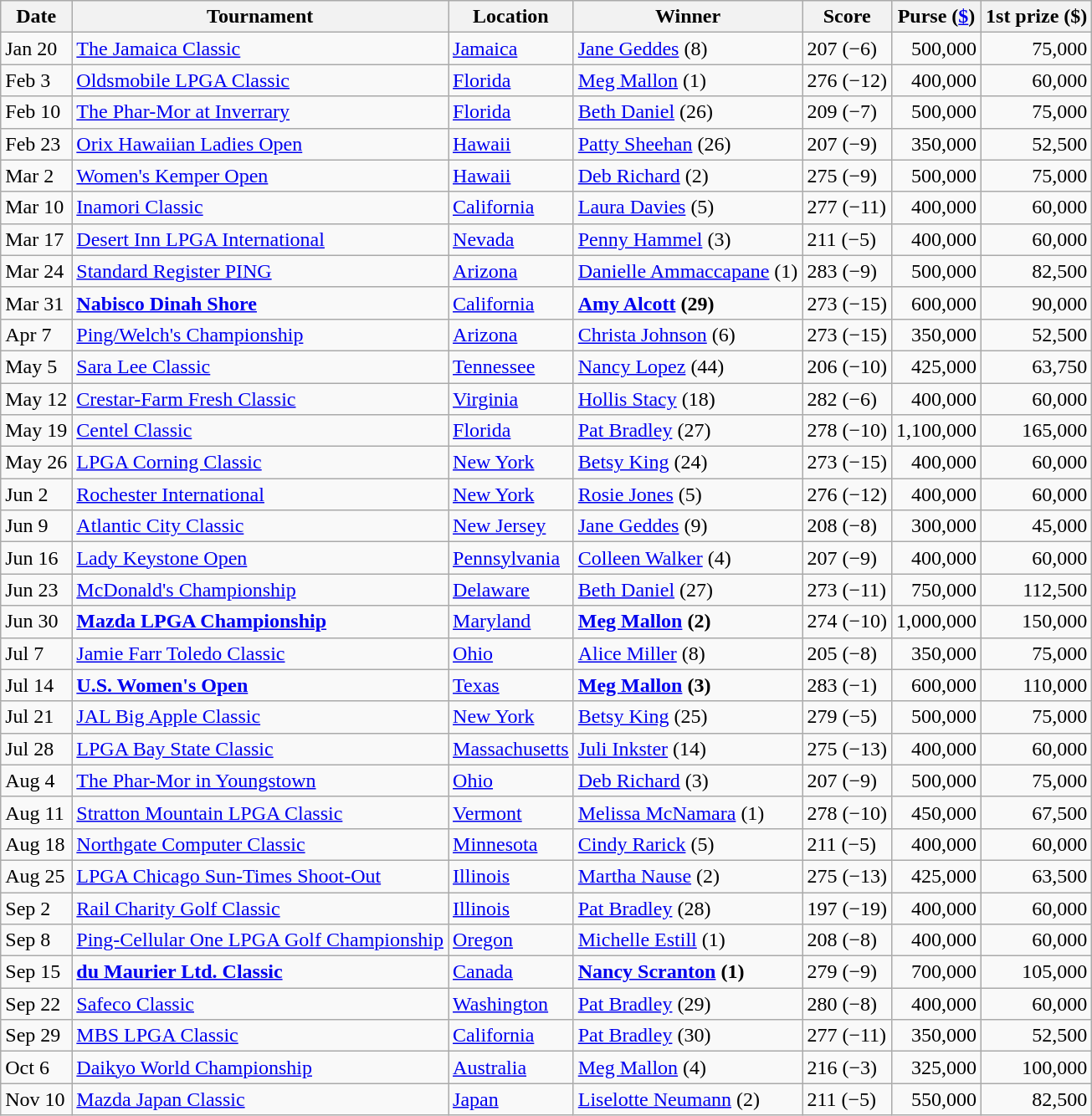<table class="wikitable sortable">
<tr>
<th>Date</th>
<th>Tournament</th>
<th>Location</th>
<th>Winner</th>
<th>Score</th>
<th>Purse (<a href='#'>$</a>)</th>
<th>1st prize ($)</th>
</tr>
<tr>
<td>Jan 20</td>
<td><a href='#'>The Jamaica Classic</a></td>
<td><a href='#'>Jamaica</a></td>
<td> <a href='#'>Jane Geddes</a> (8)</td>
<td>207 (−6)</td>
<td align=right>500,000</td>
<td align=right>75,000</td>
</tr>
<tr>
<td>Feb 3</td>
<td><a href='#'>Oldsmobile LPGA Classic</a></td>
<td><a href='#'>Florida</a></td>
<td> <a href='#'>Meg Mallon</a> (1)</td>
<td>276 (−12)</td>
<td align=right>400,000</td>
<td align=right>60,000</td>
</tr>
<tr>
<td>Feb 10</td>
<td><a href='#'>The Phar-Mor at Inverrary</a></td>
<td><a href='#'>Florida</a></td>
<td> <a href='#'>Beth Daniel</a> (26)</td>
<td>209 (−7)</td>
<td align=right>500,000</td>
<td align=right>75,000</td>
</tr>
<tr>
<td>Feb 23</td>
<td><a href='#'>Orix Hawaiian Ladies Open</a></td>
<td><a href='#'>Hawaii</a></td>
<td> <a href='#'>Patty Sheehan</a> (26)</td>
<td>207 (−9)</td>
<td align=right>350,000</td>
<td align=right>52,500</td>
</tr>
<tr>
<td>Mar 2</td>
<td><a href='#'>Women's Kemper Open</a></td>
<td><a href='#'>Hawaii</a></td>
<td> <a href='#'>Deb Richard</a> (2)</td>
<td>275 (−9)</td>
<td align=right>500,000</td>
<td align=right>75,000</td>
</tr>
<tr>
<td>Mar 10</td>
<td><a href='#'>Inamori Classic</a></td>
<td><a href='#'>California</a></td>
<td> <a href='#'>Laura Davies</a> (5)</td>
<td>277 (−11)</td>
<td align=right>400,000</td>
<td align=right>60,000</td>
</tr>
<tr>
<td>Mar 17</td>
<td><a href='#'>Desert Inn LPGA International</a></td>
<td><a href='#'>Nevada</a></td>
<td> <a href='#'>Penny Hammel</a> (3)</td>
<td>211 (−5)</td>
<td align=right>400,000</td>
<td align=right>60,000</td>
</tr>
<tr>
<td>Mar 24</td>
<td><a href='#'>Standard Register PING</a></td>
<td><a href='#'>Arizona</a></td>
<td> <a href='#'>Danielle Ammaccapane</a> (1)</td>
<td>283 (−9)</td>
<td align=right>500,000</td>
<td align=right>82,500</td>
</tr>
<tr>
<td>Mar 31</td>
<td><strong><a href='#'>Nabisco Dinah Shore</a></strong></td>
<td><a href='#'>California</a></td>
<td> <strong><a href='#'>Amy Alcott</a> (29)</strong></td>
<td>273 (−15)</td>
<td align=right>600,000</td>
<td align=right>90,000</td>
</tr>
<tr>
<td>Apr 7</td>
<td><a href='#'>Ping/Welch's Championship</a></td>
<td><a href='#'>Arizona</a></td>
<td> <a href='#'>Christa Johnson</a> (6)</td>
<td>273 (−15)</td>
<td align=right>350,000</td>
<td align=right>52,500</td>
</tr>
<tr>
<td>May 5</td>
<td><a href='#'>Sara Lee Classic</a></td>
<td><a href='#'>Tennessee</a></td>
<td> <a href='#'>Nancy Lopez</a> (44)</td>
<td>206 (−10)</td>
<td align=right>425,000</td>
<td align=right>63,750</td>
</tr>
<tr>
<td>May 12</td>
<td><a href='#'>Crestar-Farm Fresh Classic</a></td>
<td><a href='#'>Virginia</a></td>
<td> <a href='#'>Hollis Stacy</a> (18)</td>
<td>282 (−6)</td>
<td align=right>400,000</td>
<td align=right>60,000</td>
</tr>
<tr>
<td>May 19</td>
<td><a href='#'>Centel Classic</a></td>
<td><a href='#'>Florida</a></td>
<td> <a href='#'>Pat Bradley</a> (27)</td>
<td>278 (−10)</td>
<td align=right>1,100,000</td>
<td align=right>165,000</td>
</tr>
<tr>
<td>May 26</td>
<td><a href='#'>LPGA Corning Classic</a></td>
<td><a href='#'>New York</a></td>
<td> <a href='#'>Betsy King</a> (24)</td>
<td>273 (−15)</td>
<td align=right>400,000</td>
<td align=right>60,000</td>
</tr>
<tr>
<td>Jun 2</td>
<td><a href='#'>Rochester International</a></td>
<td><a href='#'>New York</a></td>
<td> <a href='#'>Rosie Jones</a> (5)</td>
<td>276 (−12)</td>
<td align=right>400,000</td>
<td align=right>60,000</td>
</tr>
<tr>
<td>Jun 9</td>
<td><a href='#'>Atlantic City Classic</a></td>
<td><a href='#'>New Jersey</a></td>
<td> <a href='#'>Jane Geddes</a> (9)</td>
<td>208 (−8)</td>
<td align=right>300,000</td>
<td align=right>45,000</td>
</tr>
<tr>
<td>Jun 16</td>
<td><a href='#'>Lady Keystone Open</a></td>
<td><a href='#'>Pennsylvania</a></td>
<td> <a href='#'>Colleen Walker</a> (4)</td>
<td>207 (−9)</td>
<td align=right>400,000</td>
<td align=right>60,000</td>
</tr>
<tr>
<td>Jun 23</td>
<td><a href='#'>McDonald's Championship</a></td>
<td><a href='#'>Delaware</a></td>
<td> <a href='#'>Beth Daniel</a> (27)</td>
<td>273 (−11)</td>
<td align=right>750,000</td>
<td align=right>112,500</td>
</tr>
<tr>
<td>Jun 30</td>
<td><strong><a href='#'>Mazda LPGA Championship</a></strong></td>
<td><a href='#'>Maryland</a></td>
<td> <strong><a href='#'>Meg Mallon</a> (2)</strong></td>
<td>274 (−10)</td>
<td align=right>1,000,000</td>
<td align=right>150,000</td>
</tr>
<tr>
<td>Jul 7</td>
<td><a href='#'>Jamie Farr Toledo Classic</a></td>
<td><a href='#'>Ohio</a></td>
<td> <a href='#'>Alice Miller</a> (8)</td>
<td>205 (−8)</td>
<td align=right>350,000</td>
<td align=right>75,000</td>
</tr>
<tr>
<td>Jul 14</td>
<td><strong><a href='#'>U.S. Women's Open</a></strong></td>
<td><a href='#'>Texas</a></td>
<td> <strong><a href='#'>Meg Mallon</a> (3)</strong></td>
<td>283 (−1)</td>
<td align=right>600,000</td>
<td align=right>110,000</td>
</tr>
<tr>
<td>Jul 21</td>
<td><a href='#'>JAL Big Apple Classic</a></td>
<td><a href='#'>New York</a></td>
<td> <a href='#'>Betsy King</a> (25)</td>
<td>279 (−5)</td>
<td align=right>500,000</td>
<td align=right>75,000</td>
</tr>
<tr>
<td>Jul 28</td>
<td><a href='#'>LPGA Bay State Classic</a></td>
<td><a href='#'>Massachusetts</a></td>
<td> <a href='#'>Juli Inkster</a> (14)</td>
<td>275 (−13)</td>
<td align=right>400,000</td>
<td align=right>60,000</td>
</tr>
<tr>
<td>Aug 4</td>
<td><a href='#'>The Phar-Mor in Youngstown</a></td>
<td><a href='#'>Ohio</a></td>
<td> <a href='#'>Deb Richard</a> (3)</td>
<td>207 (−9)</td>
<td align=right>500,000</td>
<td align=right>75,000</td>
</tr>
<tr>
<td>Aug 11</td>
<td><a href='#'>Stratton Mountain LPGA Classic</a></td>
<td><a href='#'>Vermont</a></td>
<td> <a href='#'>Melissa McNamara</a> (1)</td>
<td>278 (−10)</td>
<td align=right>450,000</td>
<td align=right>67,500</td>
</tr>
<tr>
<td>Aug 18</td>
<td><a href='#'>Northgate Computer Classic</a></td>
<td><a href='#'>Minnesota</a></td>
<td> <a href='#'>Cindy Rarick</a> (5)</td>
<td>211 (−5)</td>
<td align=right>400,000</td>
<td align=right>60,000</td>
</tr>
<tr>
<td>Aug 25</td>
<td><a href='#'>LPGA Chicago Sun-Times Shoot-Out</a></td>
<td><a href='#'>Illinois</a></td>
<td> <a href='#'>Martha Nause</a> (2)</td>
<td>275 (−13)</td>
<td align=right>425,000</td>
<td align=right>63,500</td>
</tr>
<tr>
<td>Sep 2</td>
<td><a href='#'>Rail Charity Golf Classic</a></td>
<td><a href='#'>Illinois</a></td>
<td> <a href='#'>Pat Bradley</a> (28)</td>
<td>197 (−19)</td>
<td align=right>400,000</td>
<td align=right>60,000</td>
</tr>
<tr>
<td>Sep 8</td>
<td><a href='#'>Ping-Cellular One LPGA Golf Championship</a></td>
<td><a href='#'>Oregon</a></td>
<td> <a href='#'>Michelle Estill</a> (1)</td>
<td>208 (−8)</td>
<td align=right>400,000</td>
<td align=right>60,000</td>
</tr>
<tr>
<td>Sep 15</td>
<td><strong><a href='#'>du Maurier Ltd. Classic</a></strong></td>
<td><a href='#'>Canada</a></td>
<td> <strong><a href='#'>Nancy Scranton</a> (1)</strong></td>
<td>279 (−9)</td>
<td align=right>700,000</td>
<td align=right>105,000</td>
</tr>
<tr>
<td>Sep 22</td>
<td><a href='#'>Safeco Classic</a></td>
<td><a href='#'>Washington</a></td>
<td> <a href='#'>Pat Bradley</a> (29)</td>
<td>280 (−8)</td>
<td align=right>400,000</td>
<td align=right>60,000</td>
</tr>
<tr>
<td>Sep 29</td>
<td><a href='#'>MBS LPGA Classic</a></td>
<td><a href='#'>California</a></td>
<td> <a href='#'>Pat Bradley</a> (30)</td>
<td>277 (−11)</td>
<td align=right>350,000</td>
<td align=right>52,500</td>
</tr>
<tr>
<td>Oct 6</td>
<td><a href='#'>Daikyo World Championship</a></td>
<td><a href='#'>Australia</a></td>
<td> <a href='#'>Meg Mallon</a> (4)</td>
<td>216 (−3)</td>
<td align=right>325,000</td>
<td align=right>100,000</td>
</tr>
<tr>
<td>Nov 10</td>
<td><a href='#'>Mazda Japan Classic</a></td>
<td><a href='#'>Japan</a></td>
<td> <a href='#'>Liselotte Neumann</a> (2)</td>
<td>211 (−5)</td>
<td align=right>550,000</td>
<td align=right>82,500</td>
</tr>
</table>
